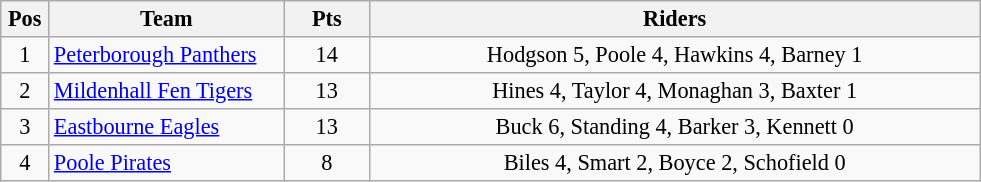<table class=wikitable style="font-size:93%;">
<tr>
<th width=25px>Pos</th>
<th width=150px>Team</th>
<th width=50px>Pts</th>
<th width=400px>Riders</th>
</tr>
<tr align=center>
<td>1</td>
<td align=left><a href='#'>Peterborough Panthers</a></td>
<td>14</td>
<td>Hodgson 5, Poole 4, Hawkins 4, Barney 1</td>
</tr>
<tr align=center>
<td>2</td>
<td align=left><a href='#'>Mildenhall Fen Tigers</a></td>
<td>13</td>
<td>Hines 4, Taylor 4, Monaghan 3, Baxter 1</td>
</tr>
<tr align=center>
<td>3</td>
<td align=left><a href='#'>Eastbourne Eagles</a></td>
<td>13</td>
<td>Buck 6, Standing 4, Barker 3, Kennett 0</td>
</tr>
<tr align=center>
<td>4</td>
<td align=left><a href='#'>Poole Pirates</a></td>
<td>8</td>
<td>Biles 4, Smart 2, Boyce 2, Schofield 0</td>
</tr>
</table>
